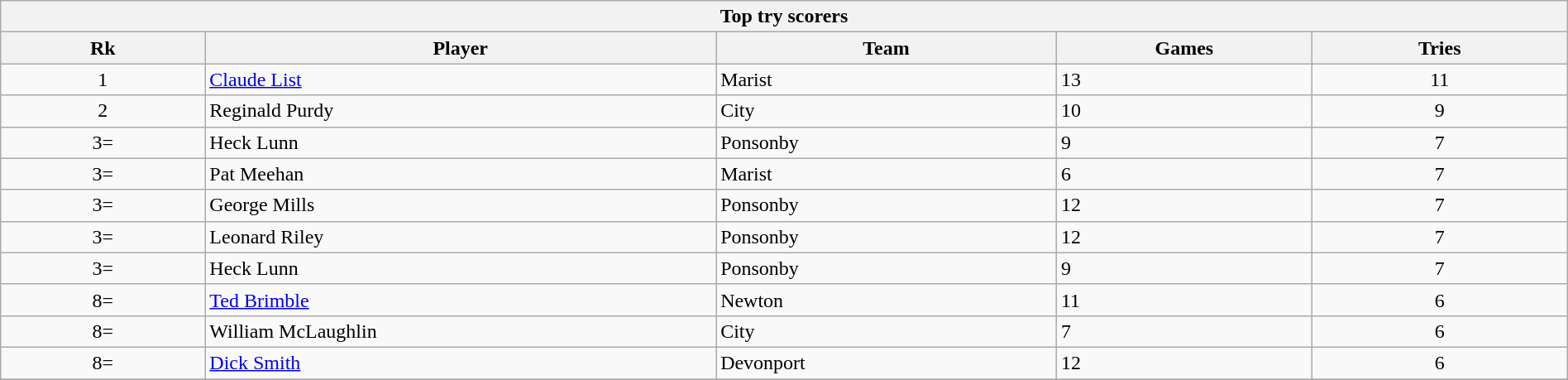<table class="wikitable collapsible sortable" style="text-align:left; font-size:100%; width:100%;">
<tr>
<th colspan="100%">Top try scorers</th>
</tr>
<tr>
<th style="width:12%;">Rk</th>
<th style="width:30%;">Player</th>
<th style="width:20%;">Team</th>
<th style="width:15%;">Games</th>
<th style="width:15%;">Tries<br></th>
</tr>
<tr>
<td style="text-align:center;">1</td>
<td><a href='#'>Claude List</a></td>
<td>Marist</td>
<td>13</td>
<td style="text-align:center;">11</td>
</tr>
<tr>
<td style="text-align:center;">2</td>
<td>Reginald Purdy</td>
<td>City</td>
<td>10</td>
<td style="text-align:center;">9</td>
</tr>
<tr>
<td style="text-align:center;">3=</td>
<td>Heck Lunn</td>
<td>Ponsonby</td>
<td>9</td>
<td style="text-align:center;">7</td>
</tr>
<tr>
<td style="text-align:center;">3=</td>
<td>Pat Meehan</td>
<td>Marist</td>
<td>6</td>
<td style="text-align:center;">7</td>
</tr>
<tr>
<td style="text-align:center;">3=</td>
<td>George Mills</td>
<td>Ponsonby</td>
<td>12</td>
<td style="text-align:center;">7</td>
</tr>
<tr>
<td style="text-align:center;">3=</td>
<td>Leonard Riley</td>
<td>Ponsonby</td>
<td>12</td>
<td style="text-align:center;">7</td>
</tr>
<tr>
<td style="text-align:center;">3=</td>
<td>Heck Lunn</td>
<td>Ponsonby</td>
<td>9</td>
<td style="text-align:center;">7</td>
</tr>
<tr>
<td style="text-align:center;">8=</td>
<td><a href='#'>Ted Brimble</a></td>
<td>Newton</td>
<td>11</td>
<td style="text-align:center;">6</td>
</tr>
<tr>
<td style="text-align:center;">8=</td>
<td>William McLaughlin</td>
<td>City</td>
<td>7</td>
<td style="text-align:center;">6</td>
</tr>
<tr>
<td style="text-align:center;">8=</td>
<td><a href='#'>Dick Smith</a></td>
<td>Devonport</td>
<td>12</td>
<td style="text-align:center;">6</td>
</tr>
<tr>
</tr>
</table>
